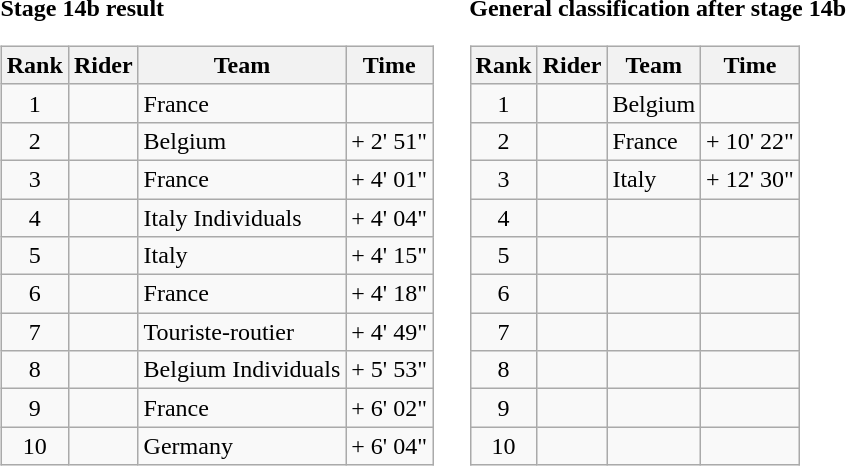<table>
<tr>
<td><strong>Stage 14b result</strong><br><table class="wikitable">
<tr>
<th scope="col">Rank</th>
<th scope="col">Rider</th>
<th scope="col">Team</th>
<th scope="col">Time</th>
</tr>
<tr>
<td style="text-align:center;">1</td>
<td></td>
<td>France</td>
<td style="text-align:right;"></td>
</tr>
<tr>
<td style="text-align:center;">2</td>
<td></td>
<td>Belgium</td>
<td style="text-align:right;">+ 2' 51"</td>
</tr>
<tr>
<td style="text-align:center;">3</td>
<td></td>
<td>France</td>
<td style="text-align:right;">+ 4' 01"</td>
</tr>
<tr>
<td style="text-align:center;">4</td>
<td></td>
<td>Italy Individuals</td>
<td style="text-align:right;">+ 4' 04"</td>
</tr>
<tr>
<td style="text-align:center;">5</td>
<td></td>
<td>Italy</td>
<td style="text-align:right;">+ 4' 15"</td>
</tr>
<tr>
<td style="text-align:center;">6</td>
<td></td>
<td>France</td>
<td style="text-align:right;">+ 4' 18"</td>
</tr>
<tr>
<td style="text-align:center;">7</td>
<td></td>
<td>Touriste-routier</td>
<td style="text-align:right;">+ 4' 49"</td>
</tr>
<tr>
<td style="text-align:center;">8</td>
<td></td>
<td>Belgium Individuals</td>
<td style="text-align:right;">+ 5' 53"</td>
</tr>
<tr>
<td style="text-align:center;">9</td>
<td></td>
<td>France</td>
<td style="text-align:right;">+ 6' 02"</td>
</tr>
<tr>
<td style="text-align:center;">10</td>
<td></td>
<td>Germany</td>
<td style="text-align:right;">+ 6' 04"</td>
</tr>
</table>
</td>
<td></td>
<td><strong>General classification after stage 14b</strong><br><table class="wikitable">
<tr>
<th scope="col">Rank</th>
<th scope="col">Rider</th>
<th scope="col">Team</th>
<th scope="col">Time</th>
</tr>
<tr>
<td style="text-align:center;">1</td>
<td></td>
<td>Belgium</td>
<td style="text-align:right;"></td>
</tr>
<tr>
<td style="text-align:center;">2</td>
<td></td>
<td>France</td>
<td style="text-align:right;">+ 10' 22"</td>
</tr>
<tr>
<td style="text-align:center;">3</td>
<td></td>
<td>Italy</td>
<td style="text-align:right;">+ 12' 30"</td>
</tr>
<tr>
<td style="text-align:center;">4</td>
<td></td>
<td></td>
<td></td>
</tr>
<tr>
<td style="text-align:center;">5</td>
<td></td>
<td></td>
<td></td>
</tr>
<tr>
<td style="text-align:center;">6</td>
<td></td>
<td></td>
<td></td>
</tr>
<tr>
<td style="text-align:center;">7</td>
<td></td>
<td></td>
<td></td>
</tr>
<tr>
<td style="text-align:center;">8</td>
<td></td>
<td></td>
<td></td>
</tr>
<tr>
<td style="text-align:center;">9</td>
<td></td>
<td></td>
<td></td>
</tr>
<tr>
<td style="text-align:center;">10</td>
<td></td>
<td></td>
<td></td>
</tr>
</table>
</td>
</tr>
</table>
